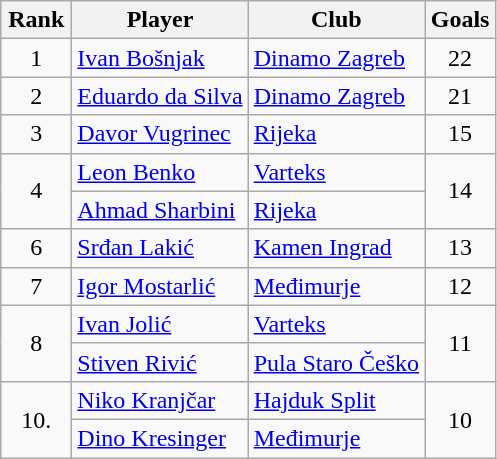<table class="wikitable">
<tr>
<th width="40px">Rank</th>
<th>Player</th>
<th>Club</th>
<th width="40px">Goals</th>
</tr>
<tr>
<td align=center>1</td>
<td> <a href='#'>Ivan Bošnjak</a></td>
<td><a href='#'>Dinamo Zagreb</a></td>
<td align=center>22</td>
</tr>
<tr>
<td align=center>2</td>
<td> <a href='#'>Eduardo da Silva</a></td>
<td><a href='#'>Dinamo Zagreb</a></td>
<td align=center>21</td>
</tr>
<tr>
<td align=center>3</td>
<td> <a href='#'>Davor Vugrinec</a></td>
<td><a href='#'>Rijeka</a></td>
<td align=center>15</td>
</tr>
<tr>
<td rowspan="2" align=center>4</td>
<td> <a href='#'>Leon Benko</a></td>
<td><a href='#'>Varteks</a></td>
<td rowspan="2" align=center>14</td>
</tr>
<tr>
<td> <a href='#'>Ahmad Sharbini</a></td>
<td><a href='#'>Rijeka</a></td>
</tr>
<tr>
<td align=center>6</td>
<td> <a href='#'>Srđan Lakić</a></td>
<td><a href='#'>Kamen Ingrad</a></td>
<td align=center>13</td>
</tr>
<tr>
<td align=center>7</td>
<td> <a href='#'>Igor Mostarlić</a></td>
<td><a href='#'>Međimurje</a></td>
<td align=center>12</td>
</tr>
<tr>
<td rowspan="2" align=center>8</td>
<td> <a href='#'>Ivan Jolić</a></td>
<td><a href='#'>Varteks</a></td>
<td rowspan="2" align=center>11</td>
</tr>
<tr>
<td> <a href='#'>Stiven Rivić</a></td>
<td><a href='#'>Pula Staro Češko</a></td>
</tr>
<tr>
<td rowspan="2" align=center>10.</td>
<td> <a href='#'>Niko Kranjčar</a></td>
<td><a href='#'>Hajduk Split</a></td>
<td rowspan="2" align=center>10</td>
</tr>
<tr>
<td> <a href='#'>Dino Kresinger</a></td>
<td><a href='#'>Međimurje</a></td>
</tr>
</table>
